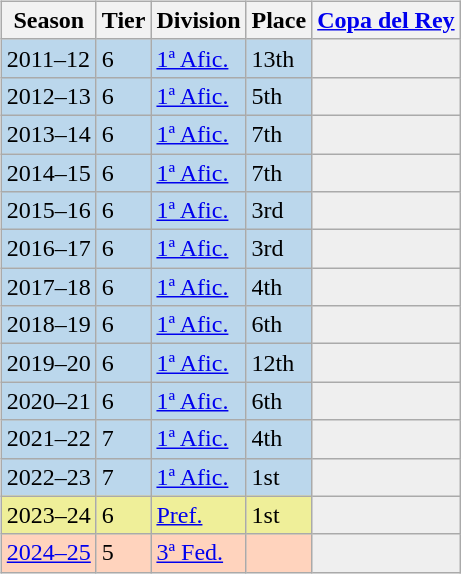<table>
<tr>
<td valign="top" width=0%><br><table class="wikitable">
<tr style="background:#f0f6fa;">
<th>Season</th>
<th>Tier</th>
<th>Division</th>
<th>Place</th>
<th><a href='#'>Copa del Rey</a></th>
</tr>
<tr>
<td style="background:#BBD7EC;">2011–12</td>
<td style="background:#BBD7EC;">6</td>
<td style="background:#BBD7EC;"><a href='#'>1ª Afic.</a></td>
<td style="background:#BBD7EC;">13th</td>
<th style="background:#EFEFEF;"></th>
</tr>
<tr>
<td style="background:#BBD7EC;">2012–13</td>
<td style="background:#BBD7EC;">6</td>
<td style="background:#BBD7EC;"><a href='#'>1ª Afic.</a></td>
<td style="background:#BBD7EC;">5th</td>
<th style="background:#EFEFEF;"></th>
</tr>
<tr>
<td style="background:#BBD7EC;">2013–14</td>
<td style="background:#BBD7EC;">6</td>
<td style="background:#BBD7EC;"><a href='#'>1ª Afic.</a></td>
<td style="background:#BBD7EC;">7th</td>
<th style="background:#EFEFEF;"></th>
</tr>
<tr>
<td style="background:#BBD7EC;">2014–15</td>
<td style="background:#BBD7EC;">6</td>
<td style="background:#BBD7EC;"><a href='#'>1ª Afic.</a></td>
<td style="background:#BBD7EC;">7th</td>
<th style="background:#EFEFEF;"></th>
</tr>
<tr>
<td style="background:#BBD7EC;">2015–16</td>
<td style="background:#BBD7EC;">6</td>
<td style="background:#BBD7EC;"><a href='#'>1ª Afic.</a></td>
<td style="background:#BBD7EC;">3rd</td>
<th style="background:#EFEFEF;"></th>
</tr>
<tr>
<td style="background:#BBD7EC;">2016–17</td>
<td style="background:#BBD7EC;">6</td>
<td style="background:#BBD7EC;"><a href='#'>1ª Afic.</a></td>
<td style="background:#BBD7EC;">3rd</td>
<th style="background:#EFEFEF;"></th>
</tr>
<tr>
<td style="background:#BBD7EC;">2017–18</td>
<td style="background:#BBD7EC;">6</td>
<td style="background:#BBD7EC;"><a href='#'>1ª Afic.</a></td>
<td style="background:#BBD7EC;">4th</td>
<th style="background:#EFEFEF;"></th>
</tr>
<tr>
<td style="background:#BBD7EC;">2018–19</td>
<td style="background:#BBD7EC;">6</td>
<td style="background:#BBD7EC;"><a href='#'>1ª Afic.</a></td>
<td style="background:#BBD7EC;">6th</td>
<th style="background:#EFEFEF;"></th>
</tr>
<tr>
<td style="background:#BBD7EC;">2019–20</td>
<td style="background:#BBD7EC;">6</td>
<td style="background:#BBD7EC;"><a href='#'>1ª Afic.</a></td>
<td style="background:#BBD7EC;">12th</td>
<th style="background:#EFEFEF;"></th>
</tr>
<tr>
<td style="background:#BBD7EC;">2020–21</td>
<td style="background:#BBD7EC;">6</td>
<td style="background:#BBD7EC;"><a href='#'>1ª Afic.</a></td>
<td style="background:#BBD7EC;">6th</td>
<th style="background:#EFEFEF;"></th>
</tr>
<tr>
<td style="background:#BBD7EC;">2021–22</td>
<td style="background:#BBD7EC;">7</td>
<td style="background:#BBD7EC;"><a href='#'>1ª Afic.</a></td>
<td style="background:#BBD7EC;">4th</td>
<th style="background:#EFEFEF;"></th>
</tr>
<tr>
<td style="background:#BBD7EC;">2022–23</td>
<td style="background:#BBD7EC;">7</td>
<td style="background:#BBD7EC;"><a href='#'>1ª Afic.</a></td>
<td style="background:#BBD7EC;">1st</td>
<th style="background:#EFEFEF;"></th>
</tr>
<tr>
<td style="background:#EFEF99;">2023–24</td>
<td style="background:#EFEF99;">6</td>
<td style="background:#EFEF99;"><a href='#'>Pref.</a></td>
<td style="background:#EFEF99;">1st</td>
<th style="background:#EFEFEF;"></th>
</tr>
<tr>
<td style="background:#FFD3BD;"><a href='#'>2024–25</a></td>
<td style="background:#FFD3BD;">5</td>
<td style="background:#FFD3BD;"><a href='#'>3ª Fed.</a></td>
<td style="background:#FFD3BD;"></td>
<th style="background:#EFEFEF;"></th>
</tr>
</table>
</td>
</tr>
</table>
